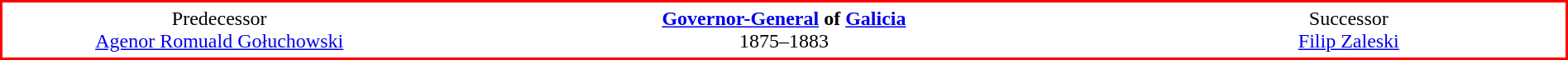<table style="clear:both; background-color: white; border-style: solid; border-color:red; border-width:2px; vertical-align:top; text-align:center; border-collapse: collapse;width:100%;margin-top:3px;" cellpadding="4" cellspacing"0">
<tr>
<td width="25%">Predecessor<br><a href='#'>Agenor Romuald Gołuchowski</a></td>
<td width="10%"></td>
<td width="20%"><strong><a href='#'>Governor-General</a> of <a href='#'>Galicia</a></strong><br>1875–1883</td>
<td width="10%"></td>
<td width="25%">Successor<br><a href='#'>Filip Zaleski</a></td>
</tr>
</table>
